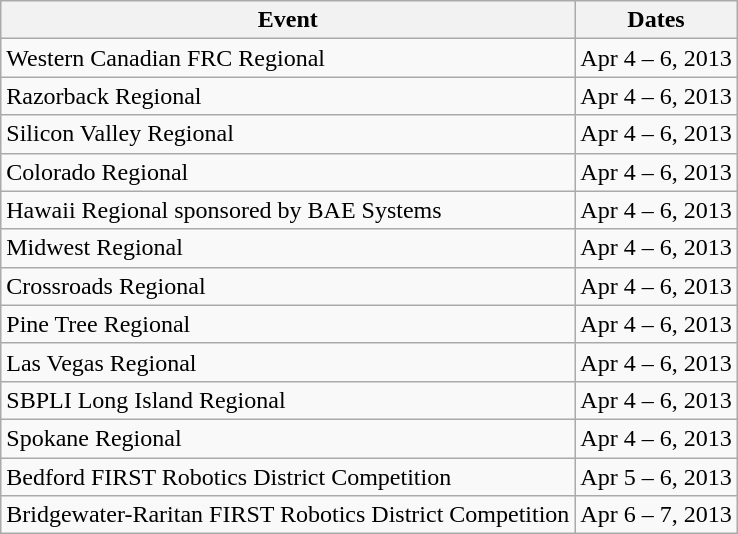<table class="wikitable">
<tr>
<th>Event</th>
<th>Dates</th>
</tr>
<tr>
<td>Western Canadian FRC Regional</td>
<td>Apr 4 – 6, 2013</td>
</tr>
<tr>
<td>Razorback Regional</td>
<td>Apr 4 – 6, 2013</td>
</tr>
<tr>
<td>Silicon Valley Regional</td>
<td>Apr 4 – 6, 2013</td>
</tr>
<tr>
<td>Colorado Regional</td>
<td>Apr 4 – 6, 2013</td>
</tr>
<tr>
<td>Hawaii Regional sponsored by BAE Systems</td>
<td>Apr 4 – 6, 2013</td>
</tr>
<tr>
<td>Midwest Regional</td>
<td>Apr 4 – 6, 2013</td>
</tr>
<tr>
<td>Crossroads Regional</td>
<td>Apr 4 – 6, 2013</td>
</tr>
<tr>
<td>Pine Tree Regional</td>
<td>Apr 4 – 6, 2013</td>
</tr>
<tr>
<td>Las Vegas Regional</td>
<td>Apr 4 – 6, 2013</td>
</tr>
<tr>
<td>SBPLI Long Island Regional</td>
<td>Apr 4 – 6, 2013</td>
</tr>
<tr>
<td>Spokane Regional</td>
<td>Apr 4 – 6, 2013</td>
</tr>
<tr>
<td>Bedford FIRST Robotics District Competition</td>
<td>Apr 5 – 6, 2013</td>
</tr>
<tr>
<td>Bridgewater-Raritan FIRST Robotics District Competition</td>
<td>Apr 6 – 7, 2013</td>
</tr>
</table>
